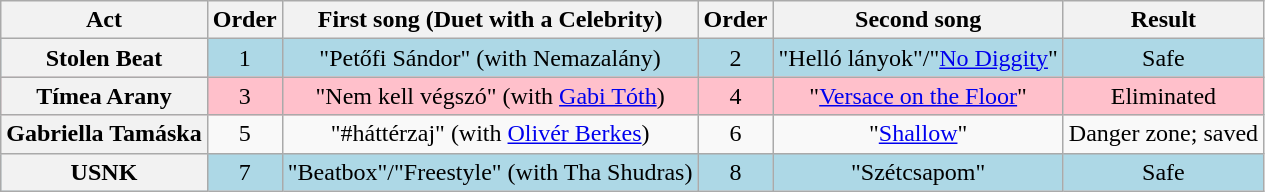<table class="wikitable" style="text-align:center;">
<tr>
<th scope="col">Act</th>
<th scope="col">Order</th>
<th scope="col">First song (Duet with a Celebrity)</th>
<th scope="col">Order</th>
<th scope="col">Second song</th>
<th scope="col">Result</th>
</tr>
<tr bgcolor="lightblue">
<th scope="row">Stolen Beat</th>
<td>1</td>
<td>"Petőfi Sándor" (with Nemazalány)</td>
<td>2</td>
<td>"Helló lányok"/"<a href='#'>No Diggity</a>"</td>
<td>Safe</td>
</tr>
<tr bgcolor="Pink">
<th scope="row">Tímea Arany</th>
<td>3</td>
<td>"Nem kell végszó" (with <a href='#'>Gabi Tóth</a>)</td>
<td>4</td>
<td>"<a href='#'>Versace on the Floor</a>"</td>
<td>Eliminated</td>
</tr>
<tr>
<th scope="row">Gabriella Tamáska</th>
<td>5</td>
<td>"#háttérzaj" (with <a href='#'>Olivér Berkes</a>)</td>
<td>6</td>
<td>"<a href='#'>Shallow</a>"</td>
<td>Danger zone; saved</td>
</tr>
<tr bgcolor="lightblue">
<th scope="row">USNK</th>
<td>7</td>
<td>"Beatbox"/"Freestyle" (with Tha Shudras)</td>
<td>8</td>
<td>"Szétcsapom"</td>
<td>Safe</td>
</tr>
</table>
